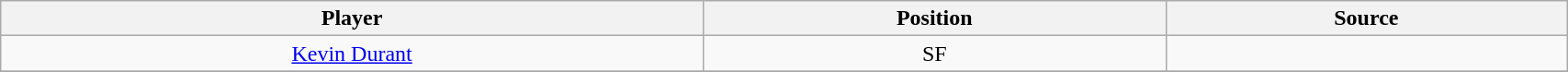<table class="wikitable" style="width: 90%;text-align: center;">
<tr>
<th style=>Player</th>
<th style=>Position</th>
<th style=>Source</th>
</tr>
<tr align="center">
<td rowspan="1"><a href='#'>Kevin Durant</a></td>
<td>SF</td>
<td></td>
</tr>
<tr>
</tr>
</table>
